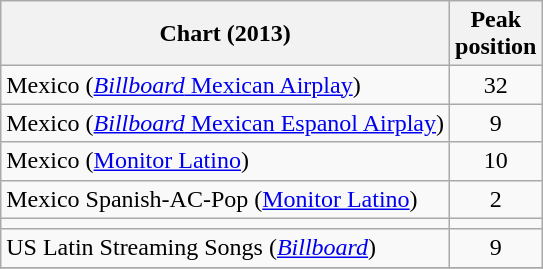<table class="wikitable sortable">
<tr>
<th>Chart (2013)</th>
<th>Peak<br>position</th>
</tr>
<tr>
<td>Mexico (<a href='#'><em>Billboard</em> Mexican Airplay</a>)</td>
<td align="center">32</td>
</tr>
<tr>
<td>Mexico (<a href='#'><em>Billboard</em> Mexican Espanol Airplay</a>)</td>
<td align="center">9</td>
</tr>
<tr>
<td>Mexico (<a href='#'>Monitor Latino</a>)</td>
<td align="center">10</td>
</tr>
<tr>
<td>Mexico Spanish-AC-Pop (<a href='#'>Monitor Latino</a>)</td>
<td align="center">2</td>
</tr>
<tr>
<td></td>
</tr>
<tr>
<td>US Latin Streaming Songs (<em><a href='#'>Billboard</a></em>)</td>
<td align="center">9</td>
</tr>
<tr>
</tr>
</table>
